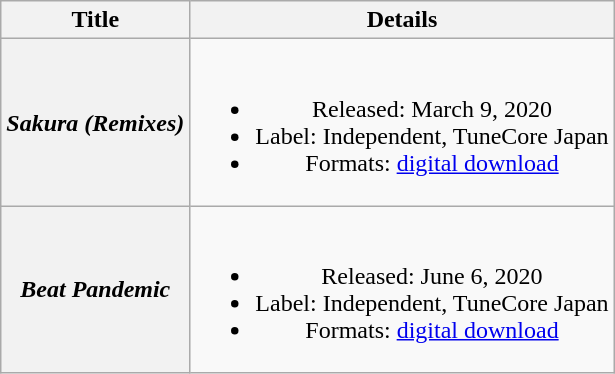<table class="wikitable plainrowheaders" style="text-align:center;">
<tr>
<th scope="col">Title</th>
<th scope="col">Details</th>
</tr>
<tr>
<th scope="row"><em>Sakura (Remixes)</em></th>
<td><br><ul><li>Released: March 9, 2020</li><li>Label: Independent, TuneCore Japan</li><li>Formats: <a href='#'>digital download</a></li></ul></td>
</tr>
<tr>
<th scope="row"><em>Beat Pandemic</em></th>
<td><br><ul><li>Released: June 6, 2020</li><li>Label: Independent, TuneCore Japan</li><li>Formats: <a href='#'>digital download</a></li></ul></td>
</tr>
</table>
